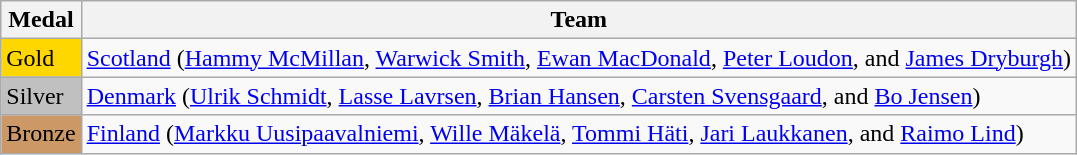<table class="wikitable">
<tr>
<th>Medal</th>
<th>Team</th>
</tr>
<tr>
<td bgcolor="gold">Gold</td>
<td>  <a href='#'>Scotland</a> (<a href='#'>Hammy McMillan</a>, <a href='#'>Warwick Smith</a>, <a href='#'>Ewan MacDonald</a>, <a href='#'>Peter Loudon</a>, and <a href='#'>James Dryburgh</a>)</td>
</tr>
<tr>
<td bgcolor="silver">Silver</td>
<td>  <a href='#'>Denmark</a> (<a href='#'>Ulrik Schmidt</a>, <a href='#'>Lasse Lavrsen</a>, <a href='#'>Brian Hansen</a>, <a href='#'>Carsten Svensgaard</a>, and <a href='#'>Bo Jensen</a>)</td>
</tr>
<tr>
<td bgcolor="CC9966">Bronze</td>
<td>  <a href='#'>Finland</a> (<a href='#'>Markku Uusipaavalniemi</a>, <a href='#'>Wille Mäkelä</a>, <a href='#'>Tommi Häti</a>, <a href='#'>Jari Laukkanen</a>, and <a href='#'>Raimo Lind</a>)</td>
</tr>
</table>
